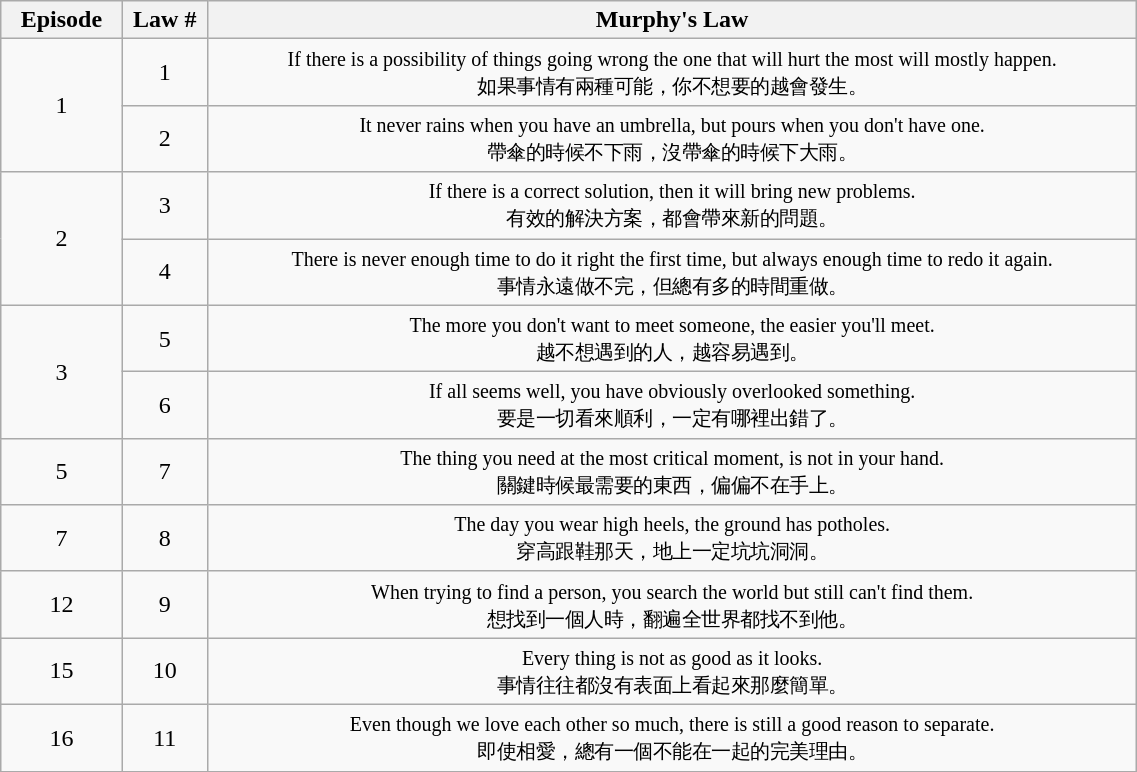<table class="wikitable" style="text-align:center;width:60%;">
<tr>
<th width="4%"><strong>Episode</strong></th>
<th width="4%"><strong>Law #</strong></th>
<th width="50%"><strong>Murphy's Law</strong></th>
</tr>
<tr>
<td rowspan=2>1</td>
<td>1</td>
<td><small>If there is a possibility of things going wrong the one that will hurt the most will mostly happen.<br>如果事情有兩種可能，你不想要的越會發生。</small></td>
</tr>
<tr>
<td>2</td>
<td><small>It never rains when you have an umbrella, but pours when you don't have one.<br>帶傘的時候不下雨，沒帶傘的時候下大雨。</small></td>
</tr>
<tr>
<td rowspan=2>2</td>
<td>3</td>
<td><small>If there is a correct solution, then it will bring new problems.<br>有效的解決方案，都會帶來新的問題。</small></td>
</tr>
<tr>
<td>4</td>
<td><small>There is never enough time to do it right the first time, but always enough time to redo it again.<br>事情永遠做不完，但總有多的時間重做。</small></td>
</tr>
<tr>
<td rowspan=2>3</td>
<td>5</td>
<td><small>The more you don't want to meet someone, the easier you'll meet.<br>越不想遇到的人，越容易遇到。</small></td>
</tr>
<tr>
<td>6</td>
<td><small>If all seems well, you have obviously overlooked something.<br>要是一切看來順利，一定有哪裡出錯了。</small></td>
</tr>
<tr>
<td>5</td>
<td>7</td>
<td><small>The thing you need at the most critical moment, is not in your hand.<br>關鍵時候最需要的東西，偏偏不在手上。</small></td>
</tr>
<tr>
<td>7</td>
<td>8</td>
<td><small>The day you wear high heels, the ground has potholes.<br>穿高跟鞋那天，地上一定坑坑洞洞。</small></td>
</tr>
<tr>
<td>12</td>
<td>9</td>
<td><small>When trying to find a person, you search the world but still can't find them.<br>想找到一個人時，翻遍全世界都找不到他。</small></td>
</tr>
<tr>
<td>15</td>
<td>10</td>
<td><small>Every thing is not as good as it looks.<br>事情往往都沒有表面上看起來那麼簡單。</small></td>
</tr>
<tr>
<td>16</td>
<td>11</td>
<td><small>Even though we love each other so much, there is still a good reason to separate.<br>即使相愛，總有一個不能在一起的完美理由。</small></td>
</tr>
<tr>
</tr>
</table>
